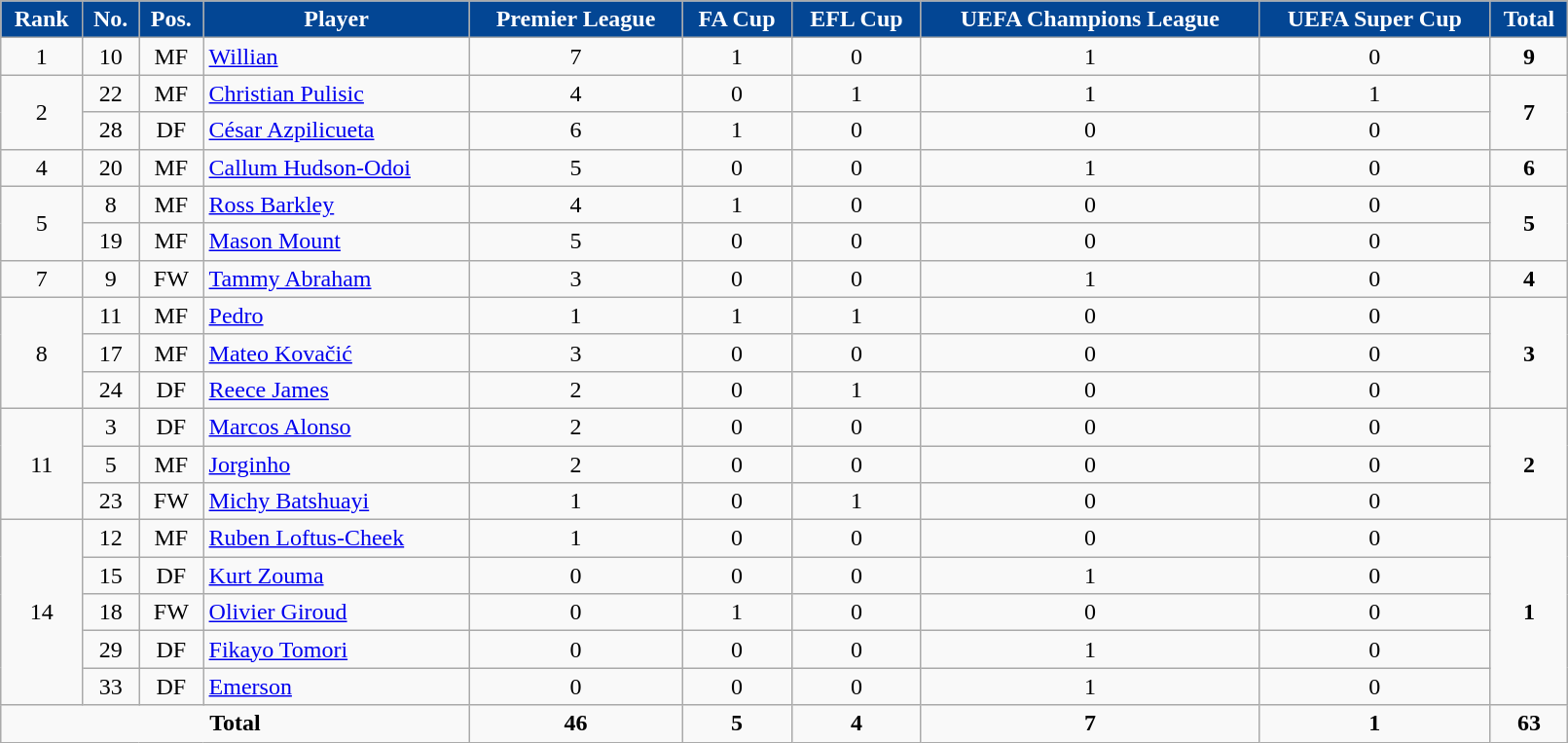<table class="wikitable sortable" style="text-align:center;width:85%;">
<tr>
<th style=background-color:#034694;color:#FFFFFF>Rank</th>
<th style=background-color:#034694;color:#FFFFFF>No.</th>
<th style=background-color:#034694;color:#FFFFFF>Pos.</th>
<th style=background-color:#034694;color:#FFFFFF>Player</th>
<th style=background-color:#034694;color:#FFFFFF>Premier League</th>
<th style=background-color:#034694;color:#FFFFFF>FA Cup</th>
<th style=background-color:#034694;color:#FFFFFF>EFL Cup</th>
<th style=background-color:#034694;color:#FFFFFF>UEFA Champions League</th>
<th style=background-color:#034694;color:#FFFFFF>UEFA Super Cup</th>
<th style=background-color:#034694;color:#FFFFFF>Total</th>
</tr>
<tr>
<td>1</td>
<td>10</td>
<td>MF</td>
<td align=left> <a href='#'>Willian</a></td>
<td>7</td>
<td>1</td>
<td>0</td>
<td>1</td>
<td>0</td>
<td><strong>9</strong></td>
</tr>
<tr>
<td rowspan=2>2</td>
<td>22</td>
<td>MF</td>
<td align=left> <a href='#'>Christian Pulisic</a></td>
<td>4</td>
<td>0</td>
<td>1</td>
<td>1</td>
<td>1</td>
<td rowspan=2><strong>7</strong></td>
</tr>
<tr>
<td>28</td>
<td>DF</td>
<td align=left> <a href='#'>César Azpilicueta</a></td>
<td>6</td>
<td>1</td>
<td>0</td>
<td>0</td>
<td>0</td>
</tr>
<tr>
<td>4</td>
<td>20</td>
<td>MF</td>
<td align=left> <a href='#'>Callum Hudson-Odoi</a></td>
<td>5</td>
<td>0</td>
<td>0</td>
<td>1</td>
<td>0</td>
<td><strong>6</strong></td>
</tr>
<tr>
<td rowspan=2>5</td>
<td>8</td>
<td>MF</td>
<td align=left> <a href='#'>Ross Barkley</a></td>
<td>4</td>
<td>1</td>
<td>0</td>
<td>0</td>
<td>0</td>
<td rowspan=2><strong>5</strong></td>
</tr>
<tr>
<td>19</td>
<td>MF</td>
<td align=left> <a href='#'>Mason Mount</a></td>
<td>5</td>
<td>0</td>
<td>0</td>
<td>0</td>
<td>0</td>
</tr>
<tr>
<td>7</td>
<td>9</td>
<td>FW</td>
<td align=left> <a href='#'>Tammy Abraham</a></td>
<td>3</td>
<td>0</td>
<td>0</td>
<td>1</td>
<td>0</td>
<td><strong>4</strong></td>
</tr>
<tr>
<td rowspan=3>8</td>
<td>11</td>
<td>MF</td>
<td align=left> <a href='#'>Pedro</a></td>
<td>1</td>
<td>1</td>
<td>1</td>
<td>0</td>
<td>0</td>
<td rowspan=3><strong>3</strong></td>
</tr>
<tr>
<td>17</td>
<td>MF</td>
<td align=left> <a href='#'>Mateo Kovačić</a></td>
<td>3</td>
<td>0</td>
<td>0</td>
<td>0</td>
<td>0</td>
</tr>
<tr>
<td>24</td>
<td>DF</td>
<td align=left> <a href='#'>Reece James</a></td>
<td>2</td>
<td>0</td>
<td>1</td>
<td>0</td>
<td>0</td>
</tr>
<tr>
<td rowspan=3>11</td>
<td>3</td>
<td>DF</td>
<td align=left> <a href='#'>Marcos Alonso</a></td>
<td>2</td>
<td>0</td>
<td>0</td>
<td>0</td>
<td>0</td>
<td rowspan=3><strong>2</strong></td>
</tr>
<tr>
<td>5</td>
<td>MF</td>
<td align=left> <a href='#'>Jorginho</a></td>
<td>2</td>
<td>0</td>
<td>0</td>
<td>0</td>
<td>0</td>
</tr>
<tr>
<td>23</td>
<td>FW</td>
<td align=left> <a href='#'>Michy Batshuayi</a></td>
<td>1</td>
<td>0</td>
<td>1</td>
<td>0</td>
<td>0</td>
</tr>
<tr>
<td rowspan=5>14</td>
<td>12</td>
<td>MF</td>
<td align=left> <a href='#'>Ruben Loftus-Cheek</a></td>
<td>1</td>
<td>0</td>
<td>0</td>
<td>0</td>
<td>0</td>
<td rowspan=5><strong>1</strong></td>
</tr>
<tr>
<td>15</td>
<td>DF</td>
<td align=left> <a href='#'>Kurt Zouma</a></td>
<td>0</td>
<td>0</td>
<td>0</td>
<td>1</td>
<td>0</td>
</tr>
<tr>
<td>18</td>
<td>FW</td>
<td align=left> <a href='#'>Olivier Giroud</a></td>
<td>0</td>
<td>1</td>
<td>0</td>
<td>0</td>
<td>0</td>
</tr>
<tr>
<td>29</td>
<td>DF</td>
<td align=left> <a href='#'>Fikayo Tomori</a></td>
<td>0</td>
<td>0</td>
<td>0</td>
<td>1</td>
<td>0</td>
</tr>
<tr>
<td>33</td>
<td>DF</td>
<td align=left> <a href='#'>Emerson</a></td>
<td>0</td>
<td>0</td>
<td>0</td>
<td>1</td>
<td>0</td>
</tr>
<tr>
<td colspan=4><strong>Total</strong></td>
<td><strong>46</strong></td>
<td><strong>5</strong></td>
<td><strong>4</strong></td>
<td><strong>7</strong></td>
<td><strong>1</strong></td>
<td><strong>63</strong></td>
</tr>
</table>
